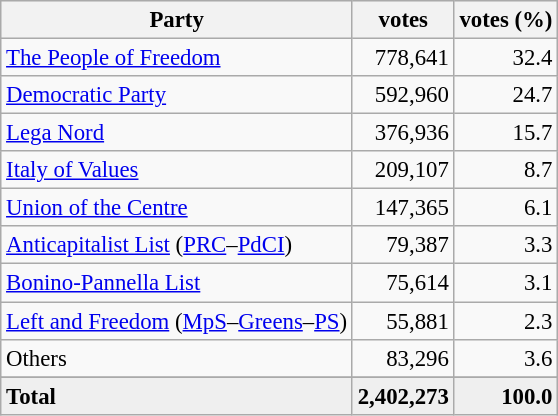<table class="wikitable" style="font-size:95%">
<tr bgcolor="EFEFEF">
<th>Party</th>
<th>votes</th>
<th>votes (%)</th>
</tr>
<tr>
<td><a href='#'>The People of Freedom</a></td>
<td align=right valign=top>778,641</td>
<td align=right valign=top>32.4</td>
</tr>
<tr>
<td><a href='#'>Democratic Party</a></td>
<td align=right>592,960</td>
<td align=right>24.7</td>
</tr>
<tr>
<td><a href='#'>Lega Nord</a></td>
<td align=right>376,936</td>
<td align=right>15.7</td>
</tr>
<tr>
<td><a href='#'>Italy of Values</a></td>
<td align=right>209,107</td>
<td align=right>8.7</td>
</tr>
<tr>
<td><a href='#'>Union of the Centre</a></td>
<td align=right>147,365</td>
<td align=right>6.1</td>
</tr>
<tr>
<td><a href='#'>Anticapitalist List</a> (<a href='#'>PRC</a>–<a href='#'>PdCI</a>)</td>
<td align=right>79,387</td>
<td align=right>3.3</td>
</tr>
<tr>
<td><a href='#'>Bonino-Pannella List</a></td>
<td align=right>75,614</td>
<td align=right>3.1</td>
</tr>
<tr>
<td><a href='#'>Left and Freedom</a> (<a href='#'>MpS</a>–<a href='#'>Greens</a>–<a href='#'>PS</a>)</td>
<td align=right>55,881</td>
<td align=right>2.3</td>
</tr>
<tr>
<td>Others</td>
<td align=right>83,296</td>
<td align=right>3.6</td>
</tr>
<tr>
</tr>
<tr bgcolor="EFEFEF">
<td><strong>Total</strong></td>
<td align=right><strong>2,402,273</strong></td>
<td align=right><strong>100.0</strong></td>
</tr>
</table>
